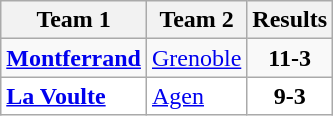<table class="wikitable">
<tr>
<th>Team 1</th>
<th>Team 2</th>
<th>Results</th>
</tr>
<tr>
<td><strong><a href='#'>Montferrand</a></strong></td>
<td><a href='#'>Grenoble</a></td>
<td align="center"><strong>11-3</strong></td>
</tr>
<tr bgcolor="white">
<td><strong><a href='#'>La Voulte</a></strong></td>
<td><a href='#'>Agen</a></td>
<td align="center"><strong>9-3</strong></td>
</tr>
</table>
